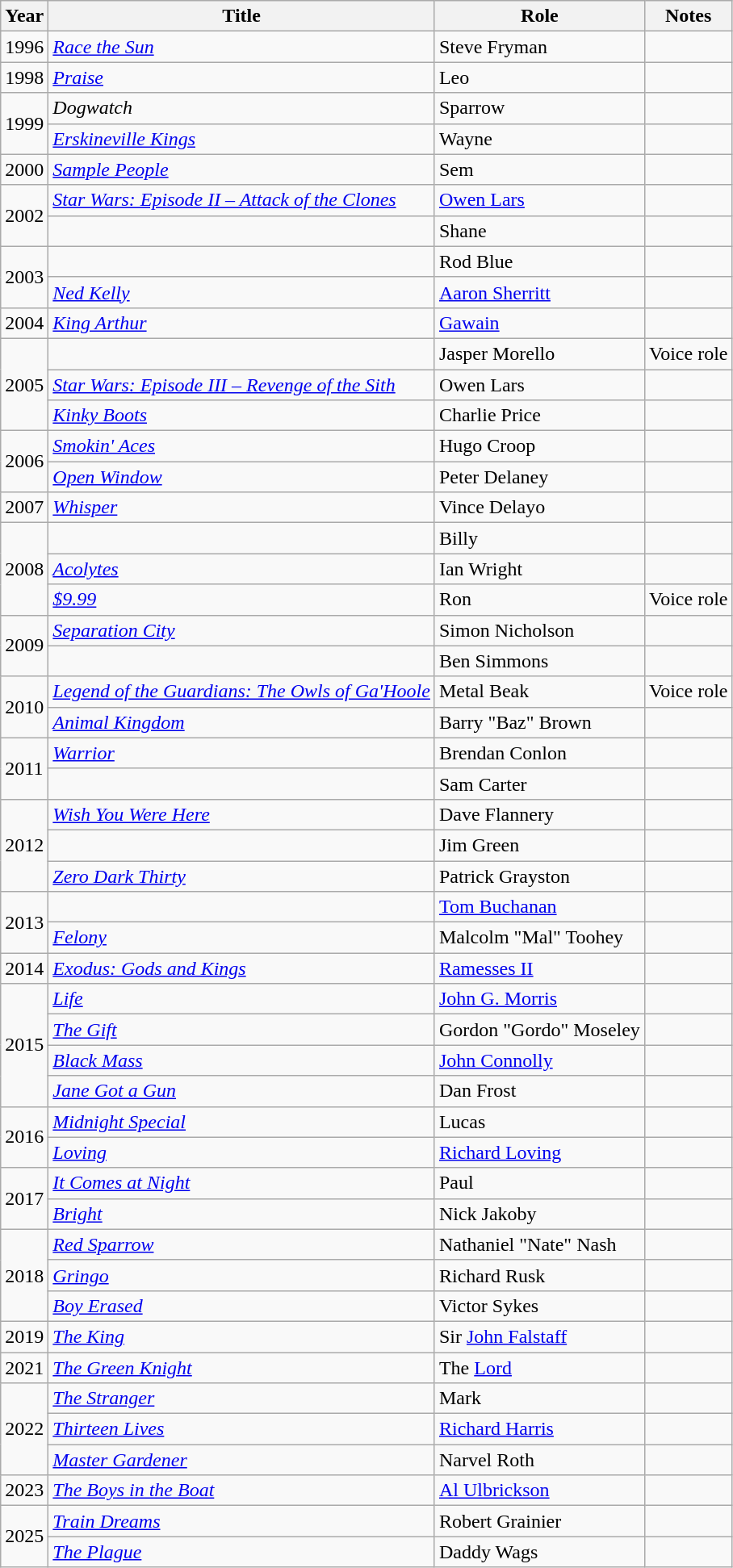<table class="wikitable plainrowheaders sortable">
<tr>
<th scope="col">Year</th>
<th scope="col">Title</th>
<th scope="col">Role</th>
<th class="unsortable">Notes</th>
</tr>
<tr>
<td>1996</td>
<td><em><a href='#'>Race the Sun</a></em></td>
<td>Steve Fryman</td>
<td></td>
</tr>
<tr>
<td>1998</td>
<td><em><a href='#'>Praise</a></em></td>
<td>Leo</td>
<td></td>
</tr>
<tr>
<td rowspan="2">1999</td>
<td><em>Dogwatch</em></td>
<td>Sparrow</td>
<td></td>
</tr>
<tr>
<td><em><a href='#'>Erskineville Kings</a></em></td>
<td>Wayne</td>
<td></td>
</tr>
<tr>
<td>2000</td>
<td><em><a href='#'>Sample People</a></em></td>
<td>Sem</td>
<td></td>
</tr>
<tr>
<td rowspan="2">2002</td>
<td><em><a href='#'>Star Wars: Episode II – Attack of the Clones</a></em></td>
<td><a href='#'>Owen Lars</a></td>
<td></td>
</tr>
<tr>
<td><em></em></td>
<td>Shane</td>
<td></td>
</tr>
<tr>
<td rowspan="2">2003</td>
<td><em></em></td>
<td>Rod Blue</td>
<td></td>
</tr>
<tr>
<td><em><a href='#'>Ned Kelly</a></em></td>
<td><a href='#'>Aaron Sherritt</a></td>
<td></td>
</tr>
<tr>
<td>2004</td>
<td><em><a href='#'>King Arthur</a></em></td>
<td><a href='#'>Gawain</a></td>
<td></td>
</tr>
<tr>
<td rowspan="3">2005</td>
<td><em></em></td>
<td>Jasper Morello</td>
<td>Voice role</td>
</tr>
<tr>
<td><em><a href='#'>Star Wars: Episode III – Revenge of the Sith</a></em></td>
<td>Owen Lars</td>
<td></td>
</tr>
<tr>
<td><em><a href='#'>Kinky Boots</a></em></td>
<td>Charlie Price</td>
<td></td>
</tr>
<tr>
<td rowspan="2">2006</td>
<td><em><a href='#'>Smokin' Aces</a></em></td>
<td>Hugo Croop</td>
<td></td>
</tr>
<tr>
<td><em><a href='#'>Open Window</a></em></td>
<td>Peter Delaney</td>
<td></td>
</tr>
<tr>
<td>2007</td>
<td><em><a href='#'>Whisper</a></em></td>
<td>Vince Delayo</td>
<td></td>
</tr>
<tr>
<td rowspan="3">2008</td>
<td><em></em></td>
<td>Billy</td>
<td></td>
</tr>
<tr>
<td><em><a href='#'>Acolytes</a></em></td>
<td>Ian Wright</td>
<td></td>
</tr>
<tr>
<td><em><a href='#'>$9.99</a></em></td>
<td>Ron</td>
<td>Voice role</td>
</tr>
<tr>
<td rowspan="2">2009</td>
<td><em><a href='#'>Separation City</a></em></td>
<td>Simon Nicholson</td>
<td></td>
</tr>
<tr>
<td><em></em></td>
<td>Ben Simmons</td>
<td></td>
</tr>
<tr>
<td rowspan="2">2010</td>
<td><em><a href='#'>Legend of the Guardians: The Owls of Ga'Hoole</a></em></td>
<td>Metal Beak</td>
<td>Voice role</td>
</tr>
<tr>
<td><em><a href='#'>Animal Kingdom</a></em></td>
<td>Barry "Baz" Brown</td>
<td></td>
</tr>
<tr>
<td rowspan="2">2011</td>
<td><em><a href='#'>Warrior</a></em></td>
<td>Brendan Conlon</td>
<td></td>
</tr>
<tr>
<td><em></em></td>
<td>Sam Carter</td>
<td></td>
</tr>
<tr>
<td rowspan="3">2012</td>
<td><em><a href='#'>Wish You Were Here</a></em></td>
<td>Dave Flannery</td>
<td></td>
</tr>
<tr>
<td><em></em></td>
<td>Jim Green</td>
<td></td>
</tr>
<tr>
<td><em><a href='#'>Zero Dark Thirty</a></em></td>
<td>Patrick Grayston</td>
<td></td>
</tr>
<tr>
<td rowspan="2">2013</td>
<td><em></em></td>
<td><a href='#'>Tom Buchanan</a></td>
<td></td>
</tr>
<tr>
<td><em><a href='#'>Felony</a></em></td>
<td>Malcolm "Mal" Toohey</td>
<td></td>
</tr>
<tr>
<td>2014</td>
<td><em><a href='#'>Exodus: Gods and Kings</a></em></td>
<td><a href='#'>Ramesses II</a></td>
<td></td>
</tr>
<tr>
<td rowspan="4">2015</td>
<td><em><a href='#'>Life</a></em></td>
<td><a href='#'>John G. Morris</a></td>
<td></td>
</tr>
<tr>
<td><em><a href='#'>The Gift</a></em></td>
<td>Gordon "Gordo" Moseley</td>
<td></td>
</tr>
<tr>
<td><em><a href='#'>Black Mass</a></em></td>
<td><a href='#'>John Connolly</a></td>
<td></td>
</tr>
<tr>
<td><em><a href='#'>Jane Got a Gun</a></em></td>
<td>Dan Frost</td>
<td></td>
</tr>
<tr>
<td rowspan="2">2016</td>
<td><em><a href='#'>Midnight Special</a></em></td>
<td>Lucas</td>
<td></td>
</tr>
<tr>
<td><em><a href='#'>Loving</a></em></td>
<td><a href='#'>Richard Loving</a></td>
<td></td>
</tr>
<tr>
<td rowspan="2">2017</td>
<td><em><a href='#'>It Comes at Night</a></em></td>
<td>Paul</td>
<td></td>
</tr>
<tr>
<td><em><a href='#'>Bright</a></em></td>
<td>Nick Jakoby</td>
<td></td>
</tr>
<tr>
<td rowspan="3">2018</td>
<td><em><a href='#'>Red Sparrow</a></em></td>
<td>Nathaniel "Nate" Nash</td>
<td></td>
</tr>
<tr>
<td><em><a href='#'>Gringo</a></em></td>
<td>Richard Rusk</td>
<td></td>
</tr>
<tr>
<td><em><a href='#'>Boy Erased</a></em></td>
<td>Victor Sykes</td>
<td></td>
</tr>
<tr>
<td>2019</td>
<td><em><a href='#'>The King</a></em></td>
<td>Sir <a href='#'>John Falstaff</a></td>
<td></td>
</tr>
<tr>
<td>2021</td>
<td><em><a href='#'>The Green Knight</a></em></td>
<td>The <a href='#'>Lord</a></td>
<td></td>
</tr>
<tr>
<td rowspan="3">2022</td>
<td><em><a href='#'>The Stranger</a></em></td>
<td>Mark</td>
<td></td>
</tr>
<tr>
<td><em><a href='#'>Thirteen Lives</a></em></td>
<td><a href='#'>Richard Harris</a></td>
<td></td>
</tr>
<tr>
<td><em><a href='#'>Master Gardener</a></em></td>
<td>Narvel Roth</td>
<td></td>
</tr>
<tr>
<td>2023</td>
<td><em><a href='#'>The Boys in the Boat</a></em></td>
<td><a href='#'>Al Ulbrickson</a></td>
<td></td>
</tr>
<tr>
<td rowspan=2>2025</td>
<td><em><a href='#'>Train Dreams</a></em></td>
<td>Robert Grainier</td>
<td></td>
</tr>
<tr>
<td><em><a href='#'>The Plague</a></em></td>
<td>Daddy Wags</td>
<td></td>
</tr>
</table>
